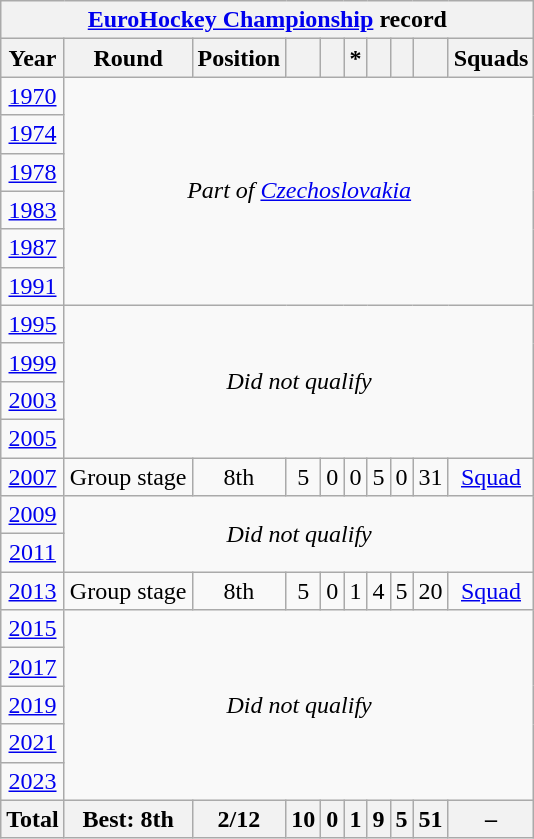<table class="wikitable" style="text-align: center;">
<tr>
<th colspan=10><a href='#'>EuroHockey Championship</a> record</th>
</tr>
<tr>
<th>Year</th>
<th>Round</th>
<th>Position</th>
<th></th>
<th></th>
<th>*</th>
<th></th>
<th></th>
<th></th>
<th>Squads</th>
</tr>
<tr>
<td> <a href='#'>1970</a></td>
<td colspan=9 rowspan=6><em>Part of <a href='#'>Czechoslovakia</a></em></td>
</tr>
<tr>
<td> <a href='#'>1974</a></td>
</tr>
<tr>
<td> <a href='#'>1978</a></td>
</tr>
<tr>
<td> <a href='#'>1983</a></td>
</tr>
<tr>
<td> <a href='#'>1987</a></td>
</tr>
<tr>
<td> <a href='#'>1991</a></td>
</tr>
<tr>
<td> <a href='#'>1995</a></td>
<td colspan=9 rowspan=4><em>Did not qualify</em></td>
</tr>
<tr>
<td> <a href='#'>1999</a></td>
</tr>
<tr>
<td> <a href='#'>2003</a></td>
</tr>
<tr>
<td> <a href='#'>2005</a></td>
</tr>
<tr>
<td> <a href='#'>2007</a></td>
<td>Group stage</td>
<td>8th</td>
<td>5</td>
<td>0</td>
<td>0</td>
<td>5</td>
<td>0</td>
<td>31</td>
<td><a href='#'>Squad</a></td>
</tr>
<tr>
<td> <a href='#'>2009</a></td>
<td colspan=9 rowspan=2><em>Did not qualify</em></td>
</tr>
<tr>
<td> <a href='#'>2011</a></td>
</tr>
<tr>
<td> <a href='#'>2013</a></td>
<td>Group stage</td>
<td>8th</td>
<td>5</td>
<td>0</td>
<td>1</td>
<td>4</td>
<td>5</td>
<td>20</td>
<td><a href='#'>Squad</a></td>
</tr>
<tr>
<td> <a href='#'>2015</a></td>
<td colspan=9 rowspan=5><em>Did not qualify</em></td>
</tr>
<tr>
<td> <a href='#'>2017</a></td>
</tr>
<tr>
<td> <a href='#'>2019</a></td>
</tr>
<tr>
<td> <a href='#'>2021</a></td>
</tr>
<tr>
<td> <a href='#'>2023</a></td>
</tr>
<tr>
<th>Total</th>
<th>Best: 8th</th>
<th>2/12</th>
<th>10</th>
<th>0</th>
<th>1</th>
<th>9</th>
<th>5</th>
<th>51</th>
<th>–</th>
</tr>
</table>
